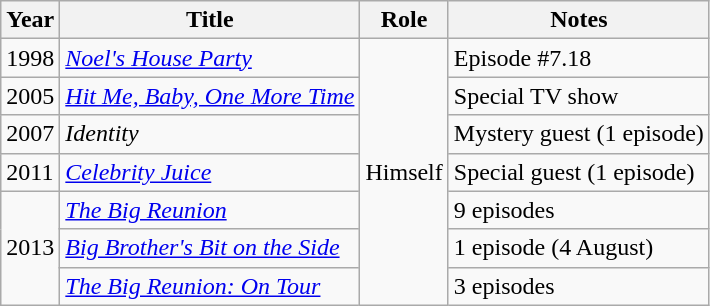<table class="wikitable sortable">
<tr>
<th>Year</th>
<th>Title</th>
<th>Role</th>
<th class="unsortable">Notes</th>
</tr>
<tr>
<td>1998</td>
<td><em><a href='#'>Noel's House Party</a></em></td>
<td rowspan="7">Himself</td>
<td>Episode #7.18</td>
</tr>
<tr>
<td>2005</td>
<td><em><a href='#'>Hit Me, Baby, One More Time</a></em></td>
<td>Special TV show</td>
</tr>
<tr>
<td>2007</td>
<td><em>Identity</em></td>
<td>Mystery guest (1 episode)</td>
</tr>
<tr>
<td>2011</td>
<td><em><a href='#'>Celebrity Juice</a></em></td>
<td>Special guest (1 episode)</td>
</tr>
<tr>
<td rowspan="3">2013</td>
<td><em><a href='#'>The Big Reunion</a></em></td>
<td>9 episodes</td>
</tr>
<tr>
<td><em><a href='#'>Big Brother's Bit on the Side</a></em></td>
<td>1 episode (4 August)</td>
</tr>
<tr>
<td><em><a href='#'>The Big Reunion: On Tour</a></em></td>
<td>3 episodes</td>
</tr>
</table>
